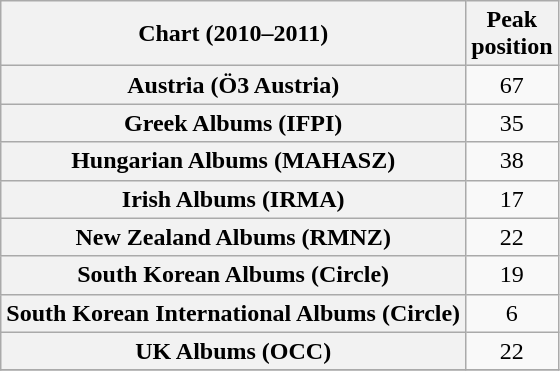<table class="wikitable sortable plainrowheaders" style="text-align:center;">
<tr>
<th scope="col">Chart (2010–2011)</th>
<th scope="col">Peak<br>position</th>
</tr>
<tr>
<th scope="row">Austria (Ö3 Austria)</th>
<td style="text-align:center;">67</td>
</tr>
<tr>
<th scope="row">Greek Albums (IFPI)</th>
<td style="text-align:center;">35</td>
</tr>
<tr>
<th scope="row">Hungarian Albums (MAHASZ)</th>
<td style="text-align:center;">38</td>
</tr>
<tr>
<th scope="row">Irish Albums (IRMA)</th>
<td>17</td>
</tr>
<tr>
<th scope="row">New Zealand Albums (RMNZ)</th>
<td style="text-align:center;">22</td>
</tr>
<tr>
<th scope="row">South Korean Albums (Circle)</th>
<td style="text-align"center;">19</td>
</tr>
<tr>
<th scope="row">South Korean International Albums (Circle)</th>
<td style="text-align"center;">6</td>
</tr>
<tr>
<th scope="row">UK Albums (OCC)</th>
<td>22</td>
</tr>
<tr>
</tr>
</table>
